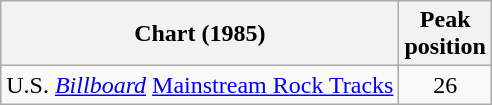<table class="wikitable sortable">
<tr>
<th>Chart (1985)</th>
<th>Peak<br>position</th>
</tr>
<tr>
<td>U.S. <em><a href='#'>Billboard</a></em> <a href='#'>Mainstream Rock Tracks</a></td>
<td align="center">26</td>
</tr>
</table>
